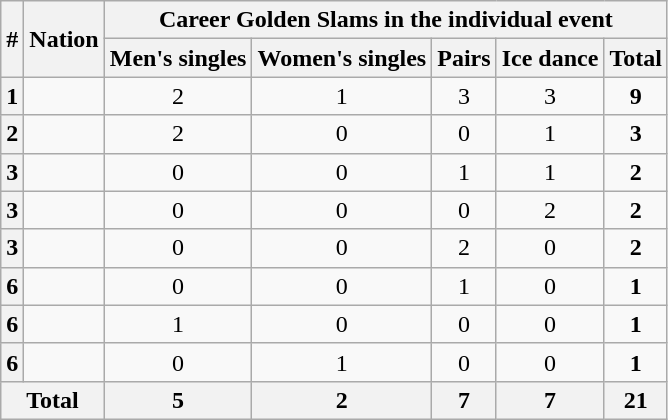<table class="wikitable sortable" style="text-align: center;">
<tr>
<th rowspan="2">#</th>
<th rowspan="2">Nation</th>
<th colspan="5">Career Golden Slams in the individual event</th>
</tr>
<tr>
<th>Men's singles</th>
<th>Women's singles</th>
<th>Pairs</th>
<th>Ice dance</th>
<th>Total</th>
</tr>
<tr>
<th>1</th>
<td></td>
<td>2</td>
<td>1</td>
<td>3</td>
<td>3</td>
<td><strong>9</strong></td>
</tr>
<tr>
<th>2</th>
<td></td>
<td>2</td>
<td>0</td>
<td>0</td>
<td>1</td>
<td><strong>3</strong></td>
</tr>
<tr>
<th>3</th>
<td></td>
<td>0</td>
<td>0</td>
<td>1</td>
<td>1</td>
<td><strong>2</strong></td>
</tr>
<tr>
<th>3</th>
<td></td>
<td>0</td>
<td>0</td>
<td>0</td>
<td>2</td>
<td><strong>2</strong></td>
</tr>
<tr>
<th>3</th>
<td></td>
<td>0</td>
<td>0</td>
<td>2</td>
<td>0</td>
<td><strong>2</strong></td>
</tr>
<tr>
<th>6</th>
<td></td>
<td>0</td>
<td>0</td>
<td>1 </td>
<td>0</td>
<td><strong>1</strong></td>
</tr>
<tr>
<th>6</th>
<td></td>
<td>1</td>
<td>0</td>
<td>0</td>
<td>0</td>
<td><strong>1</strong></td>
</tr>
<tr>
<th>6</th>
<td></td>
<td>0</td>
<td>1</td>
<td>0</td>
<td>0</td>
<td><strong>1</strong></td>
</tr>
<tr class="sortbottom">
<th colspan="2">Total</th>
<th>5</th>
<th>2</th>
<th>7</th>
<th>7</th>
<th>21</th>
</tr>
</table>
